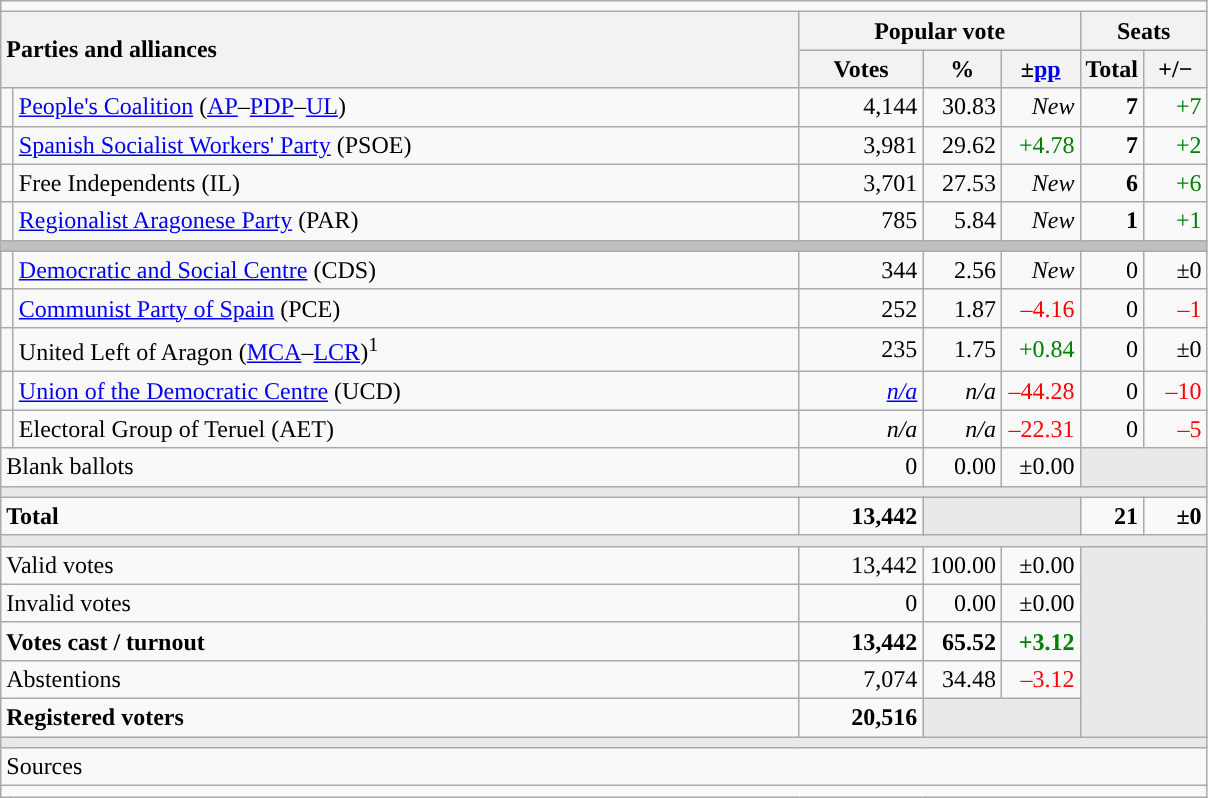<table class="wikitable" style="text-align:right;">
<tr>
<td colspan="7"></td>
</tr>
<tr>
<th style="text-align:left;" rowspan="2" colspan="2" width="525">Parties and alliances</th>
<th colspan="3">Popular vote</th>
<th colspan="2">Seats</th>
</tr>
<tr>
<th width="75">Votes</th>
<th width="45">%</th>
<th width="45">±<a href='#'>pp</a></th>
<th width="35">Total</th>
<th width="35">+/−</th>
</tr>
<tr>
<td width="1" style="color:inherit;background:"></td>
<td align="left"><a href='#'>People's Coalition</a> (<a href='#'>AP</a>–<a href='#'>PDP</a>–<a href='#'>UL</a>)</td>
<td>4,144</td>
<td>30.83</td>
<td><em>New</em></td>
<td><strong>7</strong></td>
<td style="color:green;">+7</td>
</tr>
<tr>
<td style="color:inherit;background:"></td>
<td align="left"><a href='#'>Spanish Socialist Workers' Party</a> (PSOE)</td>
<td>3,981</td>
<td>29.62</td>
<td style="color:green;">+4.78</td>
<td><strong>7</strong></td>
<td style="color:green;">+2</td>
</tr>
<tr>
<td style="color:inherit;background:"></td>
<td align="left">Free Independents (IL)</td>
<td>3,701</td>
<td>27.53</td>
<td><em>New</em></td>
<td><strong>6</strong></td>
<td style="color:green;">+6</td>
</tr>
<tr>
<td style="color:inherit;background:"></td>
<td align="left"><a href='#'>Regionalist Aragonese Party</a> (PAR)</td>
<td>785</td>
<td>5.84</td>
<td><em>New</em></td>
<td><strong>1</strong></td>
<td style="color:green;">+1</td>
</tr>
<tr>
<td colspan="7" bgcolor="#C0C0C0"></td>
</tr>
<tr>
<td style="color:inherit;background:"></td>
<td align="left"><a href='#'>Democratic and Social Centre</a> (CDS)</td>
<td>344</td>
<td>2.56</td>
<td><em>New</em></td>
<td>0</td>
<td>±0</td>
</tr>
<tr>
<td style="color:inherit;background:"></td>
<td align="left"><a href='#'>Communist Party of Spain</a> (PCE)</td>
<td>252</td>
<td>1.87</td>
<td style="color:red;">–4.16</td>
<td>0</td>
<td style="color:red;">–1</td>
</tr>
<tr>
<td style="color:inherit;background:"></td>
<td align="left">United Left of Aragon (<a href='#'>MCA</a>–<a href='#'>LCR</a>)<sup>1</sup></td>
<td>235</td>
<td>1.75</td>
<td style="color:green;">+0.84</td>
<td>0</td>
<td>±0</td>
</tr>
<tr>
<td style="color:inherit;background:"></td>
<td align="left"><a href='#'>Union of the Democratic Centre</a> (UCD)</td>
<td><em><a href='#'>n/a</a></em></td>
<td><em>n/a</em></td>
<td style="color:red;">–44.28</td>
<td>0</td>
<td style="color:red;">–10</td>
</tr>
<tr>
<td style="color:inherit;background:"></td>
<td align="left">Electoral Group of Teruel (AET)</td>
<td><em>n/a</em></td>
<td><em>n/a</em></td>
<td style="color:red;">–22.31</td>
<td>0</td>
<td style="color:red;">–5</td>
</tr>
<tr>
<td align="left" colspan="2">Blank ballots</td>
<td>0</td>
<td>0.00</td>
<td>±0.00</td>
<td bgcolor="#E9E9E9" colspan="2"></td>
</tr>
<tr>
<td colspan="7" bgcolor="#E9E9E9"></td>
</tr>
<tr style="font-weight:bold;">
<td align="left" colspan="2">Total</td>
<td>13,442</td>
<td bgcolor="#E9E9E9" colspan="2"></td>
<td>21</td>
<td>±0</td>
</tr>
<tr>
<td colspan="7" bgcolor="#E9E9E9"></td>
</tr>
<tr>
<td align="left" colspan="2">Valid votes</td>
<td>13,442</td>
<td>100.00</td>
<td>±0.00</td>
<td bgcolor="#E9E9E9" colspan="2" rowspan="5"></td>
</tr>
<tr>
<td align="left" colspan="2">Invalid votes</td>
<td>0</td>
<td>0.00</td>
<td>±0.00</td>
</tr>
<tr style="font-weight:bold;">
<td align="left" colspan="2">Votes cast / turnout</td>
<td>13,442</td>
<td>65.52</td>
<td style="color:green;">+3.12</td>
</tr>
<tr>
<td align="left" colspan="2">Abstentions</td>
<td>7,074</td>
<td>34.48</td>
<td style="color:red;">–3.12</td>
</tr>
<tr style="font-weight:bold;">
<td align="left" colspan="2">Registered voters</td>
<td>20,516</td>
<td bgcolor="#E9E9E9" colspan="2"></td>
</tr>
<tr>
<td colspan="7" bgcolor="#E9E9E9"></td>
</tr>
<tr>
<td align="left" colspan="7">Sources</td>
</tr>
<tr>
<td colspan="7" style="text-align:left; max-width:790px;"></td>
</tr>
</table>
